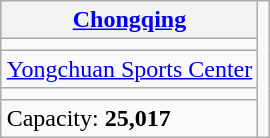<table class="wikitable" style="margin-left: auto; margin-right: auto; border: none;">
<tr>
<th><a href='#'>Chongqing</a></th>
<td rowspan="5"><br></td>
</tr>
<tr>
<td align="center"></td>
</tr>
<tr>
<td><a href='#'>Yongchuan Sports Center</a></td>
</tr>
<tr>
<td><small></small></td>
</tr>
<tr>
<td>Capacity: <strong>25,017</strong></td>
</tr>
</table>
